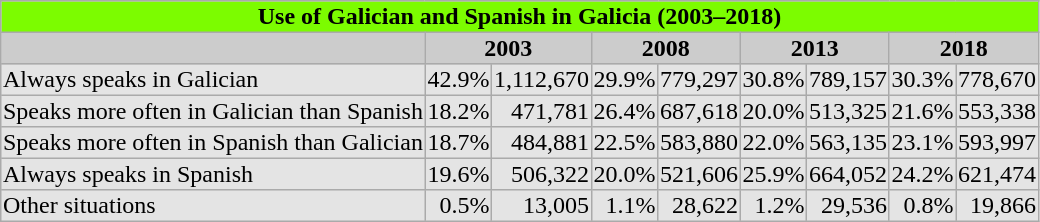<table style="float: center; border: 1px #AAA solid; border-collapse: collapse; background-color: #E4E4E4; text-align: right;" border="1">
<tr style="color: #000; background-color: #7CFC00; text-align: center;">
<th colspan="9">Use of Galician and Spanish in Galicia (2003–2018)</th>
</tr>
<tr style="background-color: #CCC; text-align: center;">
<th></th>
<th colspan="2">2003</th>
<th colspan="2">2008</th>
<th colspan="2">2013</th>
<th colspan="2">2018</th>
</tr>
<tr>
<td style="text-align: left;">Always speaks in Galician</td>
<td>42.9%</td>
<td>1,112,670</td>
<td>29.9%</td>
<td>779,297</td>
<td>30.8%</td>
<td>789,157</td>
<td>30.3%</td>
<td>778,670</td>
</tr>
<tr>
<td style="text-align: left;">Speaks more often in Galician than Spanish</td>
<td>18.2%</td>
<td>471,781</td>
<td>26.4%</td>
<td>687,618</td>
<td>20.0%</td>
<td>513,325</td>
<td>21.6%</td>
<td>553,338</td>
</tr>
<tr>
<td style="text-align: left;">Speaks more often in Spanish than Galician</td>
<td>18.7%</td>
<td>484,881</td>
<td>22.5%</td>
<td>583,880</td>
<td>22.0%</td>
<td>563,135</td>
<td>23.1%</td>
<td>593,997</td>
</tr>
<tr>
<td style="text-align: left;">Always speaks in Spanish</td>
<td>19.6%</td>
<td>506,322</td>
<td>20.0%</td>
<td>521,606</td>
<td>25.9%</td>
<td>664,052</td>
<td>24.2%</td>
<td>621,474</td>
</tr>
<tr>
<td style="text-align: left;">Other situations</td>
<td>0.5%</td>
<td>13,005</td>
<td>1.1%</td>
<td>28,622</td>
<td>1.2%</td>
<td>29,536</td>
<td>0.8%</td>
<td>19,866</td>
</tr>
</table>
